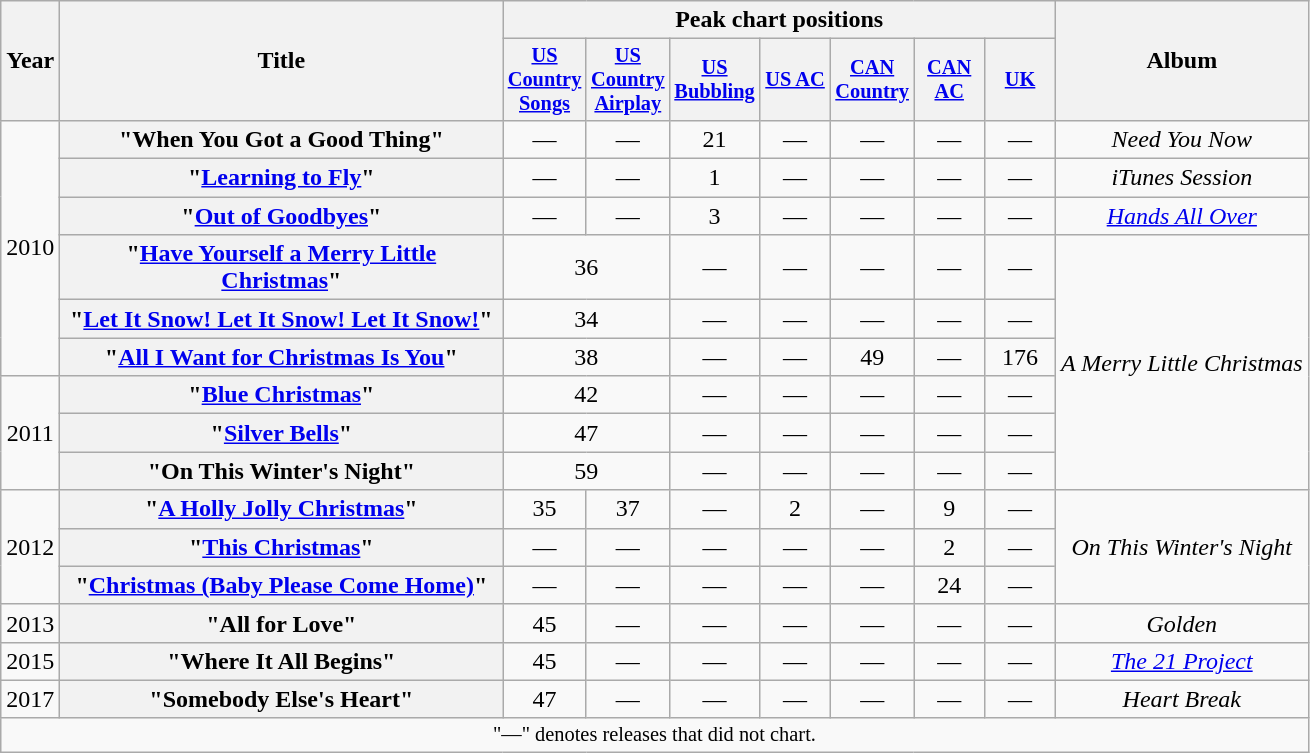<table class="wikitable plainrowheaders" style="text-align:center;">
<tr>
<th scope="col" rowspan="2" style="width:1em;">Year</th>
<th scope="col" rowspan="2" style="width:18em;">Title</th>
<th scope="col" colspan="7">Peak chart positions</th>
<th scope="col" rowspan="2">Album</th>
</tr>
<tr>
<th scope="col" style="width:3em;font-size:85%;"><a href='#'>US Country Songs</a><br></th>
<th scope="col" style="width:3em;font-size:85%;"><a href='#'>US Country Airplay</a><br></th>
<th scope="col" style="width:3em;font-size:85%;"><a href='#'>US Bubbling</a><br></th>
<th scope="col" style="width:3em;font-size:85%;"><a href='#'>US AC</a><br></th>
<th scope="col" style="width:3em;font-size:85%;"><a href='#'>CAN Country</a><br></th>
<th scope="col" style="width:3em;font-size:85%;"><a href='#'>CAN AC</a><br></th>
<th scope="col" style="width:3em;font-size:85%;"><a href='#'>UK</a><br></th>
</tr>
<tr>
<td rowspan="6">2010</td>
<th scope="row">"When You Got a Good Thing"</th>
<td>—</td>
<td>—</td>
<td>21</td>
<td>—</td>
<td>—</td>
<td>—</td>
<td>—</td>
<td><em>Need You Now</em></td>
</tr>
<tr>
<th scope="row">"<a href='#'>Learning to Fly</a>"</th>
<td>—</td>
<td>—</td>
<td>1</td>
<td>—</td>
<td>—</td>
<td>—</td>
<td>—</td>
<td><em>iTunes Session</em></td>
</tr>
<tr>
<th scope="row">"<a href='#'>Out of Goodbyes</a>" </th>
<td>—</td>
<td>—</td>
<td>3</td>
<td>—</td>
<td>—</td>
<td>—</td>
<td>—</td>
<td><em><a href='#'>Hands All Over</a></em></td>
</tr>
<tr>
<th scope="row">"<a href='#'>Have Yourself a Merry Little Christmas</a>"</th>
<td colspan="2">36</td>
<td>—</td>
<td>—</td>
<td>—</td>
<td>—</td>
<td>—</td>
<td rowspan="6"><em>A Merry Little Christmas</em></td>
</tr>
<tr>
<th scope="row">"<a href='#'>Let It Snow! Let It Snow! Let It Snow!</a>"</th>
<td colspan="2">34</td>
<td>—</td>
<td>—</td>
<td>—</td>
<td>—</td>
<td>—</td>
</tr>
<tr>
<th scope="row">"<a href='#'>All I Want for Christmas Is You</a>"</th>
<td colspan="2">38</td>
<td>—</td>
<td>—</td>
<td>49</td>
<td>—</td>
<td>176</td>
</tr>
<tr>
<td rowspan="3">2011</td>
<th scope="row">"<a href='#'>Blue Christmas</a>"</th>
<td colspan="2">42</td>
<td>—</td>
<td>—</td>
<td>—</td>
<td>—</td>
<td>—</td>
</tr>
<tr>
<th scope="row">"<a href='#'>Silver Bells</a>"</th>
<td colspan="2">47</td>
<td>—</td>
<td>—</td>
<td>—</td>
<td>—</td>
<td>—</td>
</tr>
<tr>
<th scope="row">"On This Winter's Night"</th>
<td colspan="2">59</td>
<td>—</td>
<td>—</td>
<td>—</td>
<td>—</td>
<td>—</td>
</tr>
<tr>
<td rowspan="3">2012</td>
<th scope="row">"<a href='#'>A Holly Jolly Christmas</a>"</th>
<td>35</td>
<td>37</td>
<td>—</td>
<td>2</td>
<td>—</td>
<td>9</td>
<td>—</td>
<td rowspan="3"><em>On This Winter's Night</em></td>
</tr>
<tr>
<th scope="row">"<a href='#'>This Christmas</a>"</th>
<td>—</td>
<td>—</td>
<td>—</td>
<td>—</td>
<td>—</td>
<td>2</td>
<td>—</td>
</tr>
<tr>
<th scope="row">"<a href='#'>Christmas (Baby Please Come Home)</a>"</th>
<td>—</td>
<td>—</td>
<td>—</td>
<td>—</td>
<td>—</td>
<td>24</td>
<td>—</td>
</tr>
<tr>
<td>2013</td>
<th scope="row">"All for Love"</th>
<td>45</td>
<td>—</td>
<td>—</td>
<td>—</td>
<td>—</td>
<td>—</td>
<td>—</td>
<td><em>Golden</em></td>
</tr>
<tr>
<td>2015</td>
<th scope="row">"Where It All Begins" </th>
<td>45</td>
<td>—</td>
<td>—</td>
<td>—</td>
<td>—</td>
<td>—</td>
<td>—</td>
<td><em><a href='#'>The 21 Project</a></em></td>
</tr>
<tr>
<td>2017</td>
<th scope="row">"Somebody Else's Heart"</th>
<td>47</td>
<td>—</td>
<td>—</td>
<td>—</td>
<td>—</td>
<td>—</td>
<td>—</td>
<td><em>Heart Break</em></td>
</tr>
<tr>
<td colspan="10" style="font-size:85%">"—" denotes releases that did not chart.</td>
</tr>
</table>
